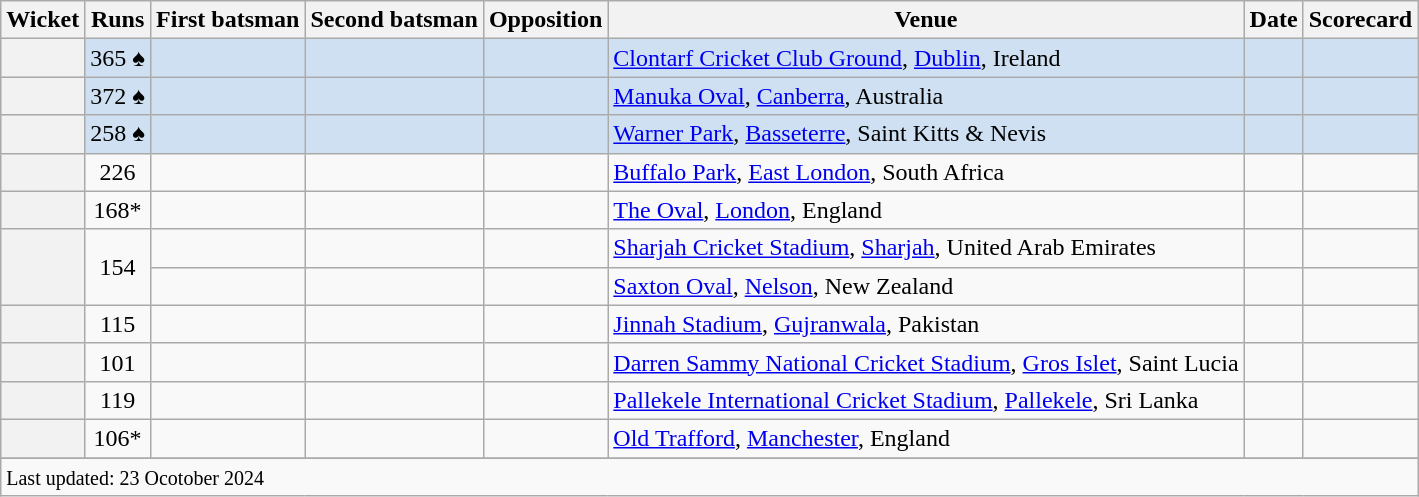<table class="wikitable plainrowheaders sortable">
<tr>
<th scope=col>Wicket</th>
<th scope=col>Runs</th>
<th scope=col>First batsman</th>
<th scope=col>Second batsman</th>
<th scope=col>Opposition</th>
<th scope=col>Venue</th>
<th scope=col>Date</th>
<th scope=col>Scorecard</th>
</tr>
<tr style="background:#cee0f2;">
<th align=center></th>
<td scope=row style=text-align:center;>365 ♠</td>
<td> </td>
<td> </td>
<td></td>
<td><a href='#'>Clontarf Cricket Club Ground</a>, <a href='#'>Dublin</a>, Ireland</td>
<td></td>
<td></td>
</tr>
<tr style="background:#cee0f2;">
<th align=center></th>
<td scope=row style=text-align:center;>372 ♠</td>
<td></td>
<td></td>
<td></td>
<td><a href='#'>Manuka Oval</a>, <a href='#'>Canberra</a>, Australia</td>
<td> </td>
<td></td>
</tr>
<tr style="background:#cee0f2;">
<th align=center></th>
<td scope=row style=text-align:center;>258 ♠</td>
<td> </td>
<td></td>
<td></td>
<td><a href='#'>Warner Park</a>, <a href='#'>Basseterre</a>, Saint Kitts & Nevis</td>
<td></td>
<td></td>
</tr>
<tr>
<th align=center></th>
<td scope=row style=text-align:center;>226</td>
<td></td>
<td></td>
<td></td>
<td><a href='#'>Buffalo Park</a>, <a href='#'>East London</a>, South Africa</td>
<td></td>
<td></td>
</tr>
<tr>
<th align=center></th>
<td scope=row style=text-align:center;>168*</td>
<td> </td>
<td> </td>
<td></td>
<td><a href='#'>The Oval</a>, <a href='#'>London</a>, England</td>
<td></td>
<td></td>
</tr>
<tr>
<th align=center rowspan=2></th>
<td scope=row style=text-align:center; rowspan=2>154</td>
<td></td>
<td></td>
<td></td>
<td><a href='#'>Sharjah Cricket Stadium</a>, <a href='#'>Sharjah</a>, United Arab Emirates</td>
<td></td>
<td></td>
</tr>
<tr>
<td></td>
<td></td>
<td></td>
<td><a href='#'>Saxton Oval</a>, <a href='#'>Nelson</a>, New Zealand</td>
<td> </td>
<td></td>
</tr>
<tr>
<th align=center></th>
<td scope=row style=text-align:center;>115</td>
<td></td>
<td></td>
<td></td>
<td><a href='#'>Jinnah Stadium</a>, <a href='#'>Gujranwala</a>, Pakistan</td>
<td></td>
<td></td>
</tr>
<tr>
<th align=center></th>
<td scope=row style=text-align:center;>101</td>
<td> </td>
<td></td>
<td></td>
<td><a href='#'>Darren Sammy National Cricket Stadium</a>, <a href='#'>Gros Islet</a>, Saint Lucia</td>
<td></td>
<td></td>
</tr>
<tr>
<th align=center></th>
<td scope=row style=text-align:center;>119</td>
<td></td>
<td></td>
<td></td>
<td><a href='#'>Pallekele International Cricket Stadium</a>, <a href='#'>Pallekele</a>, Sri Lanka</td>
<td></td>
<td></td>
</tr>
<tr>
<th align=center></th>
<td scope=row style=text-align:center;>106*</td>
<td></td>
<td></td>
<td></td>
<td><a href='#'>Old Trafford</a>, <a href='#'>Manchester</a>, England</td>
<td></td>
<td></td>
</tr>
<tr>
</tr>
<tr class=sortbottom>
<td colspan=8><small>Last updated: 23 Ocotober 2024</small></td>
</tr>
</table>
